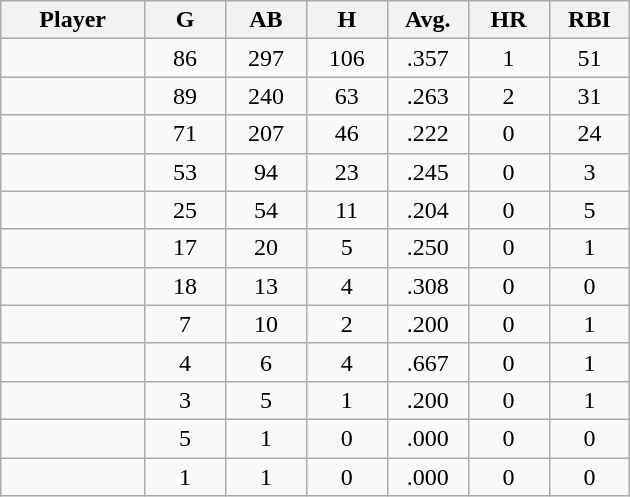<table class="wikitable sortable">
<tr>
<th bgcolor="#DDDDFF" width="16%">Player</th>
<th bgcolor="#DDDDFF" width="9%">G</th>
<th bgcolor="#DDDDFF" width="9%">AB</th>
<th bgcolor="#DDDDFF" width="9%">H</th>
<th bgcolor="#DDDDFF" width="9%">Avg.</th>
<th bgcolor="#DDDDFF" width="9%">HR</th>
<th bgcolor="#DDDDFF" width="9%">RBI</th>
</tr>
<tr align="center">
<td></td>
<td>86</td>
<td>297</td>
<td>106</td>
<td>.357</td>
<td>1</td>
<td>51</td>
</tr>
<tr align="center">
<td></td>
<td>89</td>
<td>240</td>
<td>63</td>
<td>.263</td>
<td>2</td>
<td>31</td>
</tr>
<tr align="center">
<td></td>
<td>71</td>
<td>207</td>
<td>46</td>
<td>.222</td>
<td>0</td>
<td>24</td>
</tr>
<tr align="center">
<td></td>
<td>53</td>
<td>94</td>
<td>23</td>
<td>.245</td>
<td>0</td>
<td>3</td>
</tr>
<tr align="center">
<td></td>
<td>25</td>
<td>54</td>
<td>11</td>
<td>.204</td>
<td>0</td>
<td>5</td>
</tr>
<tr align="center">
<td></td>
<td>17</td>
<td>20</td>
<td>5</td>
<td>.250</td>
<td>0</td>
<td>1</td>
</tr>
<tr align="center">
<td></td>
<td>18</td>
<td>13</td>
<td>4</td>
<td>.308</td>
<td>0</td>
<td>0</td>
</tr>
<tr align="center">
<td></td>
<td>7</td>
<td>10</td>
<td>2</td>
<td>.200</td>
<td>0</td>
<td>1</td>
</tr>
<tr align="center">
<td></td>
<td>4</td>
<td>6</td>
<td>4</td>
<td>.667</td>
<td>0</td>
<td>1</td>
</tr>
<tr align="center">
<td></td>
<td>3</td>
<td>5</td>
<td>1</td>
<td>.200</td>
<td>0</td>
<td>1</td>
</tr>
<tr align="center">
<td></td>
<td>5</td>
<td>1</td>
<td>0</td>
<td>.000</td>
<td>0</td>
<td>0</td>
</tr>
<tr align="center">
<td></td>
<td>1</td>
<td>1</td>
<td>0</td>
<td>.000</td>
<td>0</td>
<td>0</td>
</tr>
</table>
